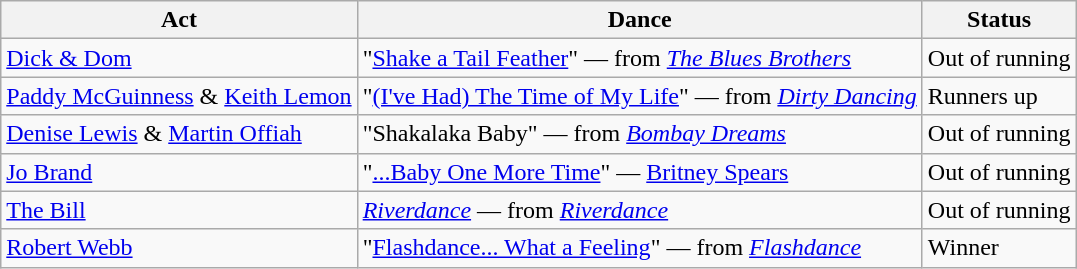<table class="wikitable">
<tr>
<th>Act</th>
<th>Dance</th>
<th>Status</th>
</tr>
<tr>
<td><a href='#'>Dick & Dom</a></td>
<td>"<a href='#'>Shake a Tail Feather</a>" — from <em><a href='#'>The Blues Brothers</a></em></td>
<td>Out of running</td>
</tr>
<tr>
<td><a href='#'>Paddy McGuinness</a> & <a href='#'>Keith Lemon</a></td>
<td>"<a href='#'>(I've Had) The Time of My Life</a>" — from <em><a href='#'>Dirty Dancing</a></em></td>
<td>Runners up</td>
</tr>
<tr>
<td><a href='#'>Denise Lewis</a> & <a href='#'>Martin Offiah</a></td>
<td>"Shakalaka Baby" — from <em><a href='#'>Bombay Dreams</a></em></td>
<td>Out of running</td>
</tr>
<tr>
<td><a href='#'>Jo Brand</a></td>
<td>"<a href='#'>...Baby One More Time</a>" — <a href='#'>Britney Spears</a></td>
<td>Out of running</td>
</tr>
<tr>
<td><a href='#'>The Bill</a></td>
<td><em><a href='#'>Riverdance</a></em> — from <em><a href='#'>Riverdance</a></em></td>
<td>Out of running</td>
</tr>
<tr>
<td><a href='#'>Robert Webb</a></td>
<td>"<a href='#'>Flashdance... What a Feeling</a>" — from <em><a href='#'>Flashdance</a></em></td>
<td>Winner</td>
</tr>
</table>
